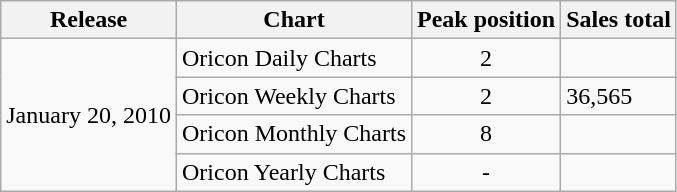<table class="wikitable">
<tr>
<th>Release</th>
<th>Chart</th>
<th>Peak position</th>
<th>Sales total</th>
</tr>
<tr>
<td rowspan="4">January 20, 2010</td>
<td>Oricon Daily Charts</td>
<td align="center">2</td>
<td></td>
</tr>
<tr>
<td>Oricon Weekly Charts</td>
<td align="center">2</td>
<td>36,565</td>
</tr>
<tr>
<td>Oricon Monthly Charts</td>
<td align="center">8</td>
<td></td>
</tr>
<tr>
<td>Oricon Yearly Charts</td>
<td align="center">-</td>
<td></td>
</tr>
</table>
